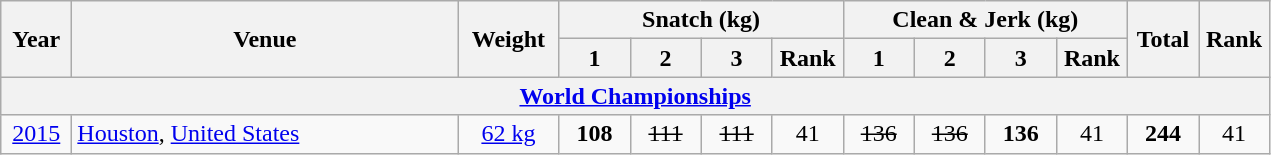<table class = "wikitable" style="text-align:center;">
<tr>
<th rowspan=2 width=40>Year</th>
<th rowspan=2 width=250>Venue</th>
<th rowspan=2 width=60>Weight</th>
<th colspan=4>Snatch (kg)</th>
<th colspan=4>Clean & Jerk (kg)</th>
<th rowspan=2 width=40>Total</th>
<th rowspan=2 width=40>Rank</th>
</tr>
<tr>
<th width=40>1</th>
<th width=40>2</th>
<th width=40>3</th>
<th width=40>Rank</th>
<th width=40>1</th>
<th width=40>2</th>
<th width=40>3</th>
<th width=40>Rank</th>
</tr>
<tr>
<th colspan=13><a href='#'>World Championships</a></th>
</tr>
<tr>
<td><a href='#'>2015</a></td>
<td align=left> <a href='#'>Houston</a>, <a href='#'>United States</a></td>
<td><a href='#'>62 kg</a></td>
<td><strong>108</strong></td>
<td><s>111</s></td>
<td><s>111</s></td>
<td>41</td>
<td><s>136</s></td>
<td><s>136</s></td>
<td><strong>136</strong></td>
<td>41</td>
<td><strong>244</strong></td>
<td>41</td>
</tr>
</table>
